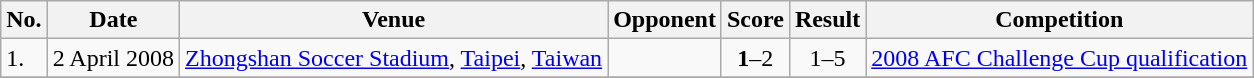<table class="wikitable">
<tr>
<th>No.</th>
<th>Date</th>
<th>Venue</th>
<th>Opponent</th>
<th>Score</th>
<th>Result</th>
<th>Competition</th>
</tr>
<tr>
<td>1.</td>
<td>2 April 2008</td>
<td><a href='#'>Zhongshan Soccer Stadium</a>, <a href='#'>Taipei</a>, <a href='#'>Taiwan</a></td>
<td></td>
<td align=center><strong>1</strong>–2</td>
<td align=center>1–5</td>
<td><a href='#'>2008 AFC Challenge Cup qualification</a></td>
</tr>
<tr>
</tr>
</table>
